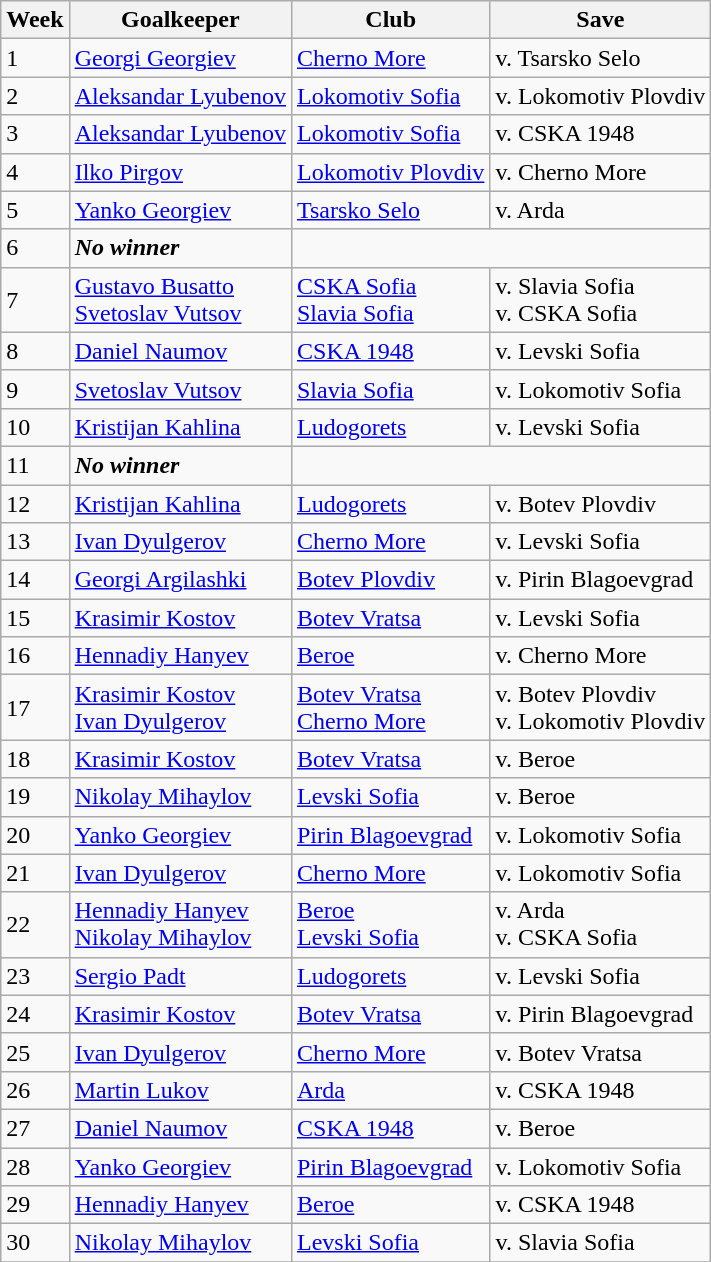<table class="wikitable" style="text-align:left">
<tr>
<th>Week</th>
<th>Goalkeeper</th>
<th>Club</th>
<th>Save</th>
</tr>
<tr>
<td>1</td>
<td> <a href='#'>Georgi Georgiev</a></td>
<td><a href='#'>Cherno More</a></td>
<td>v. Tsarsko Selo </td>
</tr>
<tr>
<td>2</td>
<td> <a href='#'>Aleksandar Lyubenov</a></td>
<td><a href='#'>Lokomotiv Sofia</a></td>
<td>v. Lokomotiv Plovdiv </td>
</tr>
<tr>
<td>3</td>
<td> <a href='#'>Aleksandar Lyubenov</a></td>
<td><a href='#'>Lokomotiv Sofia</a></td>
<td>v. CSKA 1948 </td>
</tr>
<tr>
<td>4</td>
<td> <a href='#'>Ilko Pirgov</a></td>
<td><a href='#'>Lokomotiv Plovdiv</a></td>
<td>v. Cherno More </td>
</tr>
<tr>
<td>5</td>
<td> <a href='#'>Yanko Georgiev</a></td>
<td><a href='#'>Tsarsko Selo</a></td>
<td>v. Arda </td>
</tr>
<tr>
<td>6</td>
<td><strong><em>No winner</em></strong></td>
</tr>
<tr>
<td>7</td>
<td> <a href='#'>Gustavo Busatto</a><br> <a href='#'>Svetoslav Vutsov</a></td>
<td><a href='#'>CSKA Sofia</a><br><a href='#'>Slavia Sofia</a></td>
<td>v. Slavia Sofia <br>v. CSKA Sofia </td>
</tr>
<tr>
<td>8</td>
<td> <a href='#'>Daniel Naumov</a></td>
<td><a href='#'>CSKA 1948</a></td>
<td>v. Levski Sofia </td>
</tr>
<tr>
<td>9</td>
<td> <a href='#'>Svetoslav Vutsov</a></td>
<td><a href='#'>Slavia Sofia</a></td>
<td>v. Lokomotiv Sofia </td>
</tr>
<tr>
<td>10</td>
<td> <a href='#'>Kristijan Kahlina</a></td>
<td><a href='#'>Ludogorets</a></td>
<td>v. Levski Sofia </td>
</tr>
<tr>
<td>11</td>
<td><strong><em>No winner</em></strong></td>
</tr>
<tr>
<td>12</td>
<td> <a href='#'>Kristijan Kahlina</a></td>
<td><a href='#'>Ludogorets</a></td>
<td>v. Botev Plovdiv </td>
</tr>
<tr>
<td>13</td>
<td> <a href='#'>Ivan Dyulgerov</a></td>
<td><a href='#'>Cherno More</a></td>
<td>v. Levski Sofia </td>
</tr>
<tr>
<td>14</td>
<td> <a href='#'>Georgi Argilashki</a></td>
<td><a href='#'>Botev Plovdiv</a></td>
<td>v. Pirin Blagoevgrad </td>
</tr>
<tr>
<td>15</td>
<td> <a href='#'>Krasimir Kostov</a></td>
<td><a href='#'>Botev Vratsa</a></td>
<td>v. Levski Sofia </td>
</tr>
<tr>
<td>16</td>
<td> <a href='#'>Hennadiy Hanyev</a></td>
<td><a href='#'>Beroe</a></td>
<td>v. Cherno More </td>
</tr>
<tr>
<td>17</td>
<td> <a href='#'>Krasimir Kostov</a><br> <a href='#'>Ivan Dyulgerov</a></td>
<td><a href='#'>Botev Vratsa</a><br><a href='#'>Cherno More</a></td>
<td>v. Botev Plovdiv <br>v. Lokomotiv Plovdiv </td>
</tr>
<tr>
<td>18</td>
<td> <a href='#'>Krasimir Kostov</a></td>
<td><a href='#'>Botev Vratsa</a></td>
<td>v. Beroe </td>
</tr>
<tr>
<td>19</td>
<td> <a href='#'>Nikolay Mihaylov</a></td>
<td><a href='#'>Levski Sofia</a></td>
<td>v. Beroe </td>
</tr>
<tr>
<td>20</td>
<td> <a href='#'>Yanko Georgiev</a></td>
<td><a href='#'>Pirin Blagoevgrad</a></td>
<td>v. Lokomotiv Sofia </td>
</tr>
<tr>
<td>21</td>
<td> <a href='#'>Ivan Dyulgerov</a></td>
<td><a href='#'>Cherno More</a></td>
<td>v. Lokomotiv Sofia </td>
</tr>
<tr>
<td>22</td>
<td> <a href='#'>Hennadiy Hanyev</a><br> <a href='#'>Nikolay Mihaylov</a></td>
<td><a href='#'>Beroe</a><br><a href='#'>Levski Sofia</a></td>
<td>v. Arda <br>v. CSKA Sofia </td>
</tr>
<tr>
<td>23</td>
<td> <a href='#'>Sergio Padt</a></td>
<td><a href='#'>Ludogorets</a></td>
<td>v. Levski Sofia </td>
</tr>
<tr>
<td>24</td>
<td> <a href='#'>Krasimir Kostov</a></td>
<td><a href='#'>Botev Vratsa</a></td>
<td>v. Pirin Blagoevgrad </td>
</tr>
<tr>
<td>25</td>
<td> <a href='#'>Ivan Dyulgerov</a></td>
<td><a href='#'>Cherno More</a></td>
<td>v. Botev Vratsa </td>
</tr>
<tr>
<td>26</td>
<td> <a href='#'>Martin Lukov</a></td>
<td><a href='#'>Arda</a></td>
<td>v. CSKA 1948 </td>
</tr>
<tr>
<td>27</td>
<td> <a href='#'>Daniel Naumov</a></td>
<td><a href='#'>CSKA 1948</a></td>
<td>v. Beroe </td>
</tr>
<tr>
<td>28</td>
<td> <a href='#'>Yanko Georgiev</a></td>
<td><a href='#'>Pirin Blagoevgrad</a></td>
<td>v. Lokomotiv Sofia </td>
</tr>
<tr>
<td>29</td>
<td> <a href='#'>Hennadiy Hanyev</a></td>
<td><a href='#'>Beroe</a></td>
<td>v. CSKA 1948 </td>
</tr>
<tr>
<td>30</td>
<td> <a href='#'>Nikolay Mihaylov</a></td>
<td><a href='#'>Levski Sofia</a></td>
<td>v. Slavia Sofia </td>
</tr>
<tr>
</tr>
</table>
